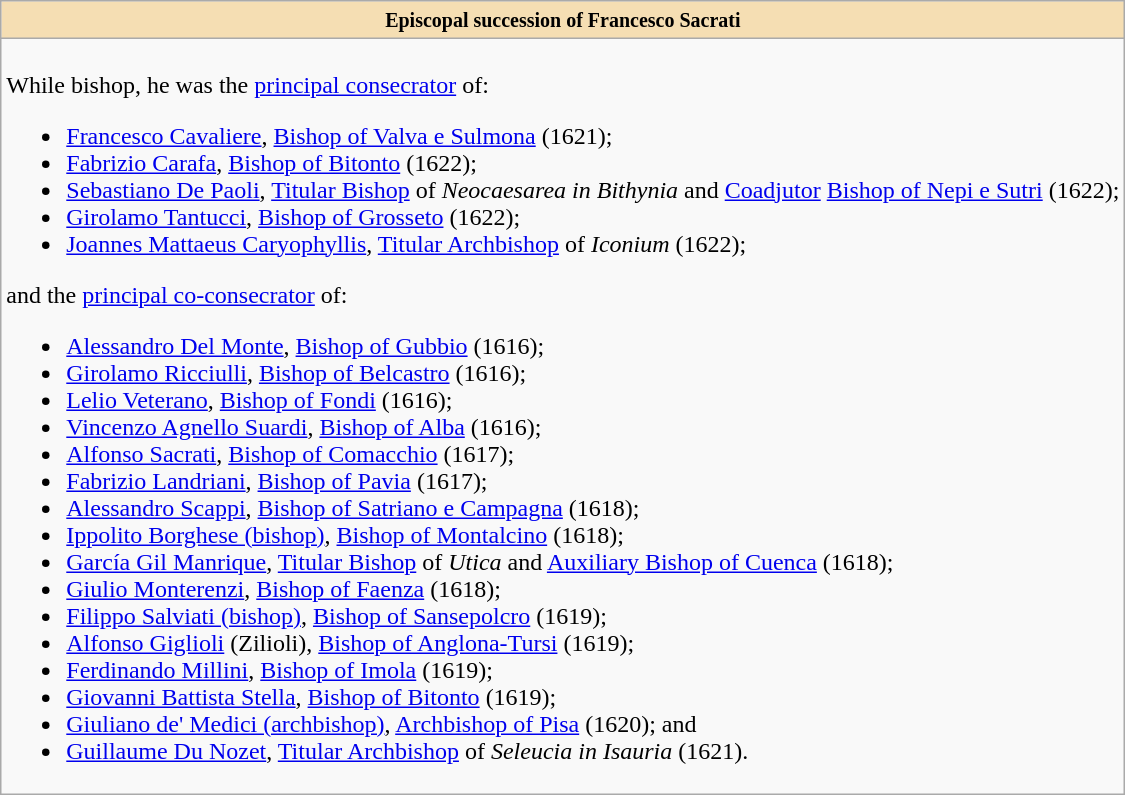<table role="presentation" class="wikitable mw-collapsible mw-collapsed"|>
<tr>
<th style="background:#F5DEB3"><small>Episcopal succession of Francesco Sacrati</small></th>
</tr>
<tr>
<td><br>While bishop, he was the <a href='#'>principal consecrator</a> of:<ul><li><a href='#'>Francesco Cavaliere</a>, <a href='#'>Bishop of Valva e Sulmona</a> (1621);</li><li><a href='#'>Fabrizio Carafa</a>, <a href='#'>Bishop of Bitonto</a> (1622);</li><li><a href='#'>Sebastiano De Paoli</a>, <a href='#'>Titular Bishop</a> of <em>Neocaesarea in Bithynia</em> and <a href='#'>Coadjutor</a> <a href='#'>Bishop of Nepi e Sutri</a> (1622);</li><li><a href='#'>Girolamo Tantucci</a>, <a href='#'>Bishop of Grosseto</a> (1622);</li><li><a href='#'>Joannes Mattaeus Caryophyllis</a>, <a href='#'>Titular Archbishop</a> of <em>Iconium</em> (1622);</li></ul>and the <a href='#'>principal co-consecrator</a> of:<ul><li><a href='#'>Alessandro Del Monte</a>, <a href='#'>Bishop of Gubbio</a> (1616);</li><li><a href='#'>Girolamo Ricciulli</a>, <a href='#'>Bishop of Belcastro</a> (1616);</li><li><a href='#'>Lelio Veterano</a>, <a href='#'>Bishop of Fondi</a> (1616);</li><li><a href='#'>Vincenzo Agnello Suardi</a>, <a href='#'>Bishop of Alba</a> (1616);</li><li><a href='#'>Alfonso Sacrati</a>, <a href='#'>Bishop of Comacchio</a> (1617);</li><li><a href='#'>Fabrizio Landriani</a>, <a href='#'>Bishop of Pavia</a> (1617);</li><li><a href='#'>Alessandro Scappi</a>, <a href='#'>Bishop of Satriano e Campagna</a> (1618);</li><li><a href='#'>Ippolito Borghese (bishop)</a>, <a href='#'>Bishop of Montalcino</a> (1618);</li><li><a href='#'>García Gil Manrique</a>, <a href='#'>Titular Bishop</a> of <em>Utica</em> and <a href='#'>Auxiliary Bishop of Cuenca</a> (1618);</li><li><a href='#'>Giulio Monterenzi</a>, <a href='#'>Bishop of Faenza</a> (1618);</li><li><a href='#'>Filippo Salviati (bishop)</a>, <a href='#'>Bishop of Sansepolcro</a> (1619);</li><li><a href='#'>Alfonso Giglioli</a> (Zilioli), <a href='#'>Bishop of Anglona-Tursi</a> (1619);</li><li><a href='#'>Ferdinando Millini</a>, <a href='#'>Bishop of Imola</a> (1619);</li><li><a href='#'>Giovanni Battista Stella</a>, <a href='#'>Bishop of Bitonto</a> (1619);</li><li><a href='#'>Giuliano de' Medici (archbishop)</a>, <a href='#'>Archbishop of Pisa</a> (1620); and</li><li><a href='#'>Guillaume Du Nozet</a>, <a href='#'>Titular Archbishop</a> of <em>Seleucia in Isauria</em> (1621).</li></ul></td>
</tr>
</table>
